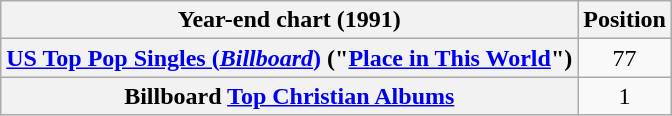<table class="wikitable sortable plainrowheaders" style="text-align:center">
<tr>
<th>Year-end chart (1991)</th>
<th>Position</th>
</tr>
<tr>
<th scope="row"><a href='#'>US Top Pop Singles (<em>Billboard</em>)</a> ("<a href='#'>Place in This World</a>")</th>
<td style="text-align:center;">77</td>
</tr>
<tr>
<th scope="row">Billboard <a href='#'>Top Christian Albums</a></th>
<td style="text-align:center;">1</td>
</tr>
</table>
